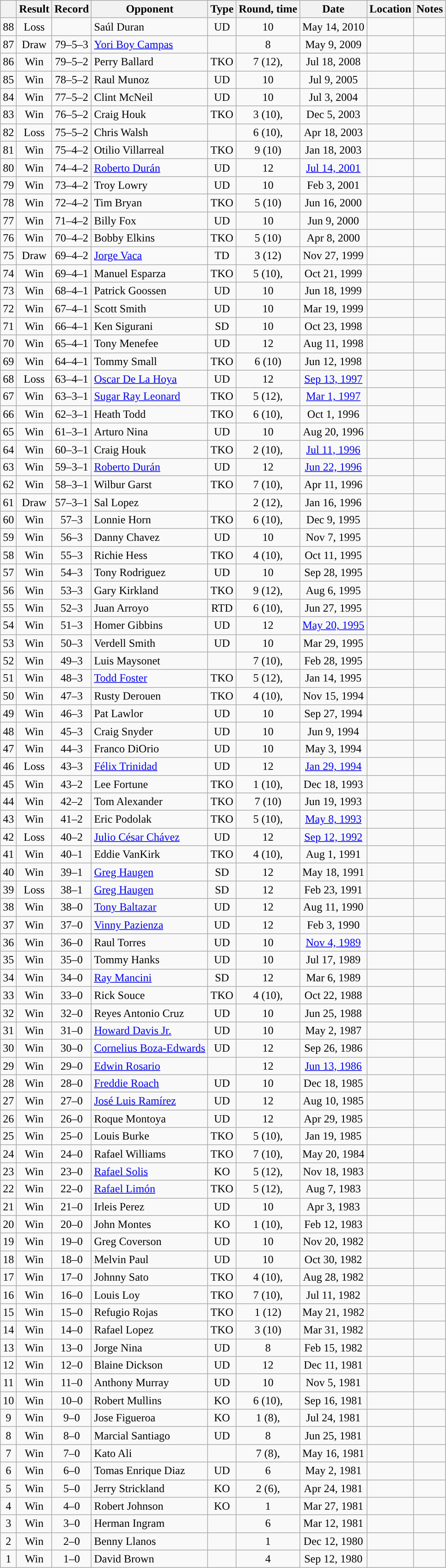<table class="wikitable" style="text-align:center">
<tr>
<th></th>
<th>Result</th>
<th>Record</th>
<th>Opponent</th>
<th>Type</th>
<th>Round, time</th>
<th>Date</th>
<th>Location</th>
<th>Notes</th>
</tr>
<tr>
<td>88</td>
<td>Loss</td>
<td></td>
<td style="text-align:left;">Saúl Duran</td>
<td>UD</td>
<td>10</td>
<td>May 14, 2010</td>
<td style="text-align:left;"></td>
<td></td>
</tr>
<tr>
<td>87</td>
<td>Draw</td>
<td>79–5–3</td>
<td style="text-align:left;"><a href='#'>Yori Boy Campas</a></td>
<td></td>
<td>8</td>
<td>May 9, 2009</td>
<td style="text-align:left;"></td>
<td></td>
</tr>
<tr>
<td>86</td>
<td>Win</td>
<td>79–5–2</td>
<td style="text-align:left;">Perry Ballard</td>
<td>TKO</td>
<td>7 (12), </td>
<td>Jul 18, 2008</td>
<td style="text-align:left;"></td>
<td style="text-align:left;"></td>
</tr>
<tr>
<td>85</td>
<td>Win</td>
<td>78–5–2</td>
<td style="text-align:left;">Raul Munoz</td>
<td>UD</td>
<td>10</td>
<td>Jul 9, 2005</td>
<td style="text-align:left;"></td>
<td></td>
</tr>
<tr>
<td>84</td>
<td>Win</td>
<td>77–5–2</td>
<td style="text-align:left;">Clint McNeil</td>
<td>UD</td>
<td>10</td>
<td>Jul 3, 2004</td>
<td style="text-align:left;"></td>
<td></td>
</tr>
<tr>
<td>83</td>
<td>Win</td>
<td>76–5–2</td>
<td style="text-align:left;">Craig Houk</td>
<td>TKO</td>
<td>3 (10), </td>
<td>Dec 5, 2003</td>
<td style="text-align:left;"></td>
<td></td>
</tr>
<tr>
<td>82</td>
<td>Loss</td>
<td>75–5–2</td>
<td style="text-align:left;">Chris Walsh</td>
<td></td>
<td>6 (10), </td>
<td>Apr 18, 2003</td>
<td style="text-align:left;"></td>
<td style="text-align:left;"></td>
</tr>
<tr>
<td>81</td>
<td>Win</td>
<td>75–4–2</td>
<td style="text-align:left;">Otilio Villarreal</td>
<td>TKO</td>
<td>9 (10)</td>
<td>Jan 18, 2003</td>
<td style="text-align:left;"></td>
<td></td>
</tr>
<tr>
<td>80</td>
<td>Win</td>
<td>74–4–2</td>
<td style="text-align:left;"><a href='#'>Roberto Durán</a></td>
<td>UD</td>
<td>12</td>
<td><a href='#'>Jul 14, 2001</a></td>
<td style="text-align:left;"></td>
<td style="text-align:left;"></td>
</tr>
<tr>
<td>79</td>
<td>Win</td>
<td>73–4–2</td>
<td style="text-align:left;">Troy Lowry</td>
<td>UD</td>
<td>10</td>
<td>Feb 3, 2001</td>
<td style="text-align:left;"></td>
<td></td>
</tr>
<tr>
<td>78</td>
<td>Win</td>
<td>72–4–2</td>
<td style="text-align:left;">Tim Bryan</td>
<td>TKO</td>
<td>5 (10)</td>
<td>Jun 16, 2000</td>
<td style="text-align:left;"></td>
<td></td>
</tr>
<tr>
<td>77</td>
<td>Win</td>
<td>71–4–2</td>
<td style="text-align:left;">Billy Fox</td>
<td>UD</td>
<td>10</td>
<td>Jun 9, 2000</td>
<td style="text-align:left;"></td>
<td></td>
</tr>
<tr>
<td>76</td>
<td>Win</td>
<td>70–4–2</td>
<td style="text-align:left;">Bobby Elkins</td>
<td>TKO</td>
<td>5 (10)</td>
<td>Apr 8, 2000</td>
<td style="text-align:left;"></td>
<td></td>
</tr>
<tr>
<td>75</td>
<td>Draw</td>
<td>69–4–2</td>
<td style="text-align:left;"><a href='#'>Jorge Vaca</a></td>
<td>TD</td>
<td>3 (12)</td>
<td>Nov 27, 1999</td>
<td style="text-align:left;"></td>
<td></td>
</tr>
<tr>
<td>74</td>
<td>Win</td>
<td>69–4–1</td>
<td style="text-align:left;">Manuel Esparza</td>
<td>TKO</td>
<td>5 (10), </td>
<td>Oct 21, 1999</td>
<td style="text-align:left;"></td>
<td></td>
</tr>
<tr>
<td>73</td>
<td>Win</td>
<td>68–4–1</td>
<td style="text-align:left;">Patrick Goossen</td>
<td>UD</td>
<td>10</td>
<td>Jun 18, 1999</td>
<td style="text-align:left;"></td>
<td></td>
</tr>
<tr>
<td>72</td>
<td>Win</td>
<td>67–4–1</td>
<td style="text-align:left;">Scott Smith</td>
<td>UD</td>
<td>10</td>
<td>Mar 19, 1999</td>
<td style="text-align:left;"></td>
<td></td>
</tr>
<tr>
<td>71</td>
<td>Win</td>
<td>66–4–1</td>
<td style="text-align:left;">Ken Sigurani</td>
<td>SD</td>
<td>10</td>
<td>Oct 23, 1998</td>
<td style="text-align:left;"></td>
<td></td>
</tr>
<tr>
<td>70</td>
<td>Win</td>
<td>65–4–1</td>
<td style="text-align:left;">Tony Menefee</td>
<td>UD</td>
<td>12</td>
<td>Aug 11, 1998</td>
<td style="text-align:left;"></td>
<td style="text-align:left;"></td>
</tr>
<tr>
<td>69</td>
<td>Win</td>
<td>64–4–1</td>
<td style="text-align:left;">Tommy Small</td>
<td>TKO</td>
<td>6 (10)</td>
<td>Jun 12, 1998</td>
<td style="text-align:left;"></td>
<td></td>
</tr>
<tr>
<td>68</td>
<td>Loss</td>
<td>63–4–1</td>
<td style="text-align:left;"><a href='#'>Oscar De La Hoya</a></td>
<td>UD</td>
<td>12</td>
<td><a href='#'>Sep 13, 1997</a></td>
<td style="text-align:left;"></td>
<td style="text-align:left;"></td>
</tr>
<tr>
<td>67</td>
<td>Win</td>
<td>63–3–1</td>
<td style="text-align:left;"><a href='#'>Sugar Ray Leonard</a></td>
<td>TKO</td>
<td>5 (12), </td>
<td><a href='#'>Mar 1, 1997</a></td>
<td style="text-align:left;"></td>
<td style="text-align:left;"></td>
</tr>
<tr>
<td>66</td>
<td>Win</td>
<td>62–3–1</td>
<td style="text-align:left;">Heath Todd</td>
<td>TKO</td>
<td>6 (10), </td>
<td>Oct 1, 1996</td>
<td style="text-align:left;"></td>
<td></td>
</tr>
<tr>
<td>65</td>
<td>Win</td>
<td>61–3–1</td>
<td style="text-align:left;">Arturo Nina</td>
<td>UD</td>
<td>10</td>
<td>Aug 20, 1996</td>
<td style="text-align:left;"></td>
<td></td>
</tr>
<tr>
<td>64</td>
<td>Win</td>
<td>60–3–1</td>
<td style="text-align:left;">Craig Houk</td>
<td>TKO</td>
<td>2 (10), </td>
<td><a href='#'>Jul 11, 1996</a></td>
<td style="text-align:left;"></td>
<td></td>
</tr>
<tr>
<td>63</td>
<td>Win</td>
<td>59–3–1</td>
<td style="text-align:left;"><a href='#'>Roberto Durán</a></td>
<td>UD</td>
<td>12</td>
<td><a href='#'>Jun 22, 1996</a></td>
<td style="text-align:left;"></td>
<td style="text-align:left;"></td>
</tr>
<tr>
<td>62</td>
<td>Win</td>
<td>58–3–1</td>
<td style="text-align:left;">Wilbur Garst</td>
<td>TKO</td>
<td>7 (10), </td>
<td>Apr 11, 1996</td>
<td style="text-align:left;"></td>
<td></td>
</tr>
<tr>
<td>61</td>
<td>Draw</td>
<td>57–3–1</td>
<td style="text-align:left;">Sal Lopez</td>
<td></td>
<td>2 (12), </td>
<td>Jan 16, 1996</td>
<td style="text-align:left;"></td>
<td style="text-align:left;"></td>
</tr>
<tr>
<td>60</td>
<td>Win</td>
<td>57–3</td>
<td style="text-align:left;">Lonnie Horn</td>
<td>TKO</td>
<td>6 (10), </td>
<td>Dec 9, 1995</td>
<td style="text-align:left;"></td>
<td></td>
</tr>
<tr>
<td>59</td>
<td>Win</td>
<td>56–3</td>
<td style="text-align:left;">Danny Chavez</td>
<td>UD</td>
<td>10</td>
<td>Nov 7, 1995</td>
<td style="text-align:left;"></td>
<td></td>
</tr>
<tr>
<td>58</td>
<td>Win</td>
<td>55–3</td>
<td style="text-align:left;">Richie Hess</td>
<td>TKO</td>
<td>4 (10), </td>
<td>Oct 11, 1995</td>
<td style="text-align:left;"></td>
<td></td>
</tr>
<tr>
<td>57</td>
<td>Win</td>
<td>54–3</td>
<td style="text-align:left;">Tony Rodriguez</td>
<td>UD</td>
<td>10</td>
<td>Sep 28, 1995</td>
<td style="text-align:left;"></td>
<td></td>
</tr>
<tr>
<td>56</td>
<td>Win</td>
<td>53–3</td>
<td style="text-align:left;">Gary Kirkland</td>
<td>TKO</td>
<td>9 (12), </td>
<td>Aug 6, 1995</td>
<td style="text-align:left;"></td>
<td style="text-align:left;"></td>
</tr>
<tr>
<td>55</td>
<td>Win</td>
<td>52–3</td>
<td style="text-align:left;">Juan Arroyo</td>
<td>RTD</td>
<td>6 (10), </td>
<td>Jun 27, 1995</td>
<td style="text-align:left;"></td>
<td></td>
</tr>
<tr>
<td>54</td>
<td>Win</td>
<td>51–3</td>
<td style="text-align:left;">Homer Gibbins</td>
<td>UD</td>
<td>12</td>
<td><a href='#'>May 20, 1995</a></td>
<td style="text-align:left;"></td>
<td style="text-align:left;"></td>
</tr>
<tr>
<td>53</td>
<td>Win</td>
<td>50–3</td>
<td style="text-align:left;">Verdell Smith</td>
<td>UD</td>
<td>10</td>
<td>Mar 29, 1995</td>
<td style="text-align:left;"></td>
<td></td>
</tr>
<tr>
<td>52</td>
<td>Win</td>
<td>49–3</td>
<td style="text-align:left;">Luis Maysonet</td>
<td></td>
<td>7 (10), </td>
<td>Feb 28, 1995</td>
<td style="text-align:left;"></td>
<td></td>
</tr>
<tr>
<td>51</td>
<td>Win</td>
<td>48–3</td>
<td style="text-align:left;"><a href='#'>Todd Foster</a></td>
<td>TKO</td>
<td>5 (12), </td>
<td>Jan 14, 1995</td>
<td style="text-align:left;"></td>
<td style="text-align:left;"></td>
</tr>
<tr>
<td>50</td>
<td>Win</td>
<td>47–3</td>
<td style="text-align:left;">Rusty Derouen</td>
<td>TKO</td>
<td>4 (10), </td>
<td>Nov 15, 1994</td>
<td style="text-align:left;"></td>
<td></td>
</tr>
<tr>
<td>49</td>
<td>Win</td>
<td>46–3</td>
<td style="text-align:left;">Pat Lawlor</td>
<td>UD</td>
<td>10</td>
<td>Sep 27, 1994</td>
<td style="text-align:left;"></td>
<td></td>
</tr>
<tr>
<td>48</td>
<td>Win</td>
<td>45–3</td>
<td style="text-align:left;">Craig Snyder</td>
<td>UD</td>
<td>10</td>
<td>Jun 9, 1994</td>
<td style="text-align:left;"></td>
<td></td>
</tr>
<tr>
<td>47</td>
<td>Win</td>
<td>44–3</td>
<td style="text-align:left;">Franco DiOrio</td>
<td>UD</td>
<td>10</td>
<td>May 3, 1994</td>
<td style="text-align:left;"></td>
<td></td>
</tr>
<tr>
<td>46</td>
<td>Loss</td>
<td>43–3</td>
<td style="text-align:left;"><a href='#'>Félix Trinidad</a></td>
<td>UD</td>
<td>12</td>
<td><a href='#'>Jan 29, 1994</a></td>
<td style="text-align:left;"></td>
<td style="text-align:left;"></td>
</tr>
<tr>
<td>45</td>
<td>Win</td>
<td>43–2</td>
<td style="text-align:left;">Lee Fortune</td>
<td>TKO</td>
<td>1 (10), </td>
<td>Dec 18, 1993</td>
<td style="text-align:left;"></td>
<td></td>
</tr>
<tr>
<td>44</td>
<td>Win</td>
<td>42–2</td>
<td style="text-align:left;">Tom Alexander</td>
<td>TKO</td>
<td>7 (10)</td>
<td>Jun 19, 1993</td>
<td style="text-align:left;"></td>
<td></td>
</tr>
<tr>
<td>43</td>
<td>Win</td>
<td>41–2</td>
<td style="text-align:left;">Eric Podolak</td>
<td>TKO</td>
<td>5 (10), </td>
<td><a href='#'>May 8, 1993</a></td>
<td style="text-align:left;"></td>
<td></td>
</tr>
<tr>
<td>42</td>
<td>Loss</td>
<td>40–2</td>
<td style="text-align:left;"><a href='#'>Julio César Chávez</a></td>
<td>UD</td>
<td>12</td>
<td><a href='#'>Sep 12, 1992</a></td>
<td style="text-align:left;"></td>
<td style="text-align:left;"></td>
</tr>
<tr>
<td>41</td>
<td>Win</td>
<td>40–1</td>
<td style="text-align:left;">Eddie VanKirk</td>
<td>TKO</td>
<td>4 (10), </td>
<td>Aug 1, 1991</td>
<td style="text-align:left;"></td>
<td></td>
</tr>
<tr>
<td>40</td>
<td>Win</td>
<td>39–1</td>
<td style="text-align:left;"><a href='#'>Greg Haugen</a></td>
<td>SD</td>
<td>12</td>
<td>May 18, 1991</td>
<td style="text-align:left;"></td>
<td style="text-align:left;"></td>
</tr>
<tr>
<td>39</td>
<td>Loss</td>
<td>38–1</td>
<td style="text-align:left;"><a href='#'>Greg Haugen</a></td>
<td>SD</td>
<td>12</td>
<td>Feb 23, 1991</td>
<td style="text-align:left;"></td>
<td style="text-align:left;"></td>
</tr>
<tr>
<td>38</td>
<td>Win</td>
<td>38–0</td>
<td style="text-align:left;"><a href='#'>Tony Baltazar</a></td>
<td>UD</td>
<td>12</td>
<td>Aug 11, 1990</td>
<td style="text-align:left;"></td>
<td style="text-align:left;"></td>
</tr>
<tr>
<td>37</td>
<td>Win</td>
<td>37–0</td>
<td style="text-align:left;"><a href='#'>Vinny Pazienza</a></td>
<td>UD</td>
<td>12</td>
<td>Feb 3, 1990</td>
<td style="text-align:left;"></td>
<td style="text-align:left;"></td>
</tr>
<tr>
<td>36</td>
<td>Win</td>
<td>36–0</td>
<td style="text-align:left;">Raul Torres</td>
<td>UD</td>
<td>10</td>
<td><a href='#'>Nov 4, 1989</a></td>
<td style="text-align:left;"></td>
<td></td>
</tr>
<tr>
<td>35</td>
<td>Win</td>
<td>35–0</td>
<td style="text-align:left;">Tommy Hanks</td>
<td>UD</td>
<td>10</td>
<td>Jul 17, 1989</td>
<td style="text-align:left;"></td>
<td></td>
</tr>
<tr>
<td>34</td>
<td>Win</td>
<td>34–0</td>
<td style="text-align:left;"><a href='#'>Ray Mancini</a></td>
<td>SD</td>
<td>12</td>
<td>Mar 6, 1989</td>
<td style="text-align:left;"></td>
<td style="text-align:left;"></td>
</tr>
<tr>
<td>33</td>
<td>Win</td>
<td>33–0</td>
<td style="text-align:left;">Rick Souce</td>
<td>TKO</td>
<td>4 (10), </td>
<td>Oct 22, 1988</td>
<td style="text-align:left;"></td>
<td></td>
</tr>
<tr>
<td>32</td>
<td>Win</td>
<td>32–0</td>
<td style="text-align:left;">Reyes Antonio Cruz</td>
<td>UD</td>
<td>10</td>
<td>Jun 25, 1988</td>
<td style="text-align:left;"></td>
<td></td>
</tr>
<tr>
<td>31</td>
<td>Win</td>
<td>31–0</td>
<td style="text-align:left;"><a href='#'>Howard Davis Jr.</a></td>
<td>UD</td>
<td>10</td>
<td>May 2, 1987</td>
<td style="text-align:left;"></td>
<td></td>
</tr>
<tr>
<td>30</td>
<td>Win</td>
<td>30–0</td>
<td style="text-align:left;"><a href='#'>Cornelius Boza-Edwards</a></td>
<td>UD</td>
<td>12</td>
<td>Sep 26, 1986</td>
<td style="text-align:left;"></td>
<td style="text-align:left;"></td>
</tr>
<tr>
<td>29</td>
<td>Win</td>
<td>29–0</td>
<td style="text-align:left;"><a href='#'>Edwin Rosario</a></td>
<td></td>
<td>12</td>
<td><a href='#'>Jun 13, 1986</a></td>
<td style="text-align:left;"></td>
<td style="text-align:left;"></td>
</tr>
<tr>
<td>28</td>
<td>Win</td>
<td>28–0</td>
<td style="text-align:left;"><a href='#'>Freddie Roach</a></td>
<td>UD</td>
<td>10</td>
<td>Dec 18, 1985</td>
<td style="text-align:left;"></td>
<td></td>
</tr>
<tr>
<td>27</td>
<td>Win</td>
<td>27–0</td>
<td style="text-align:left;"><a href='#'>José Luis Ramírez</a></td>
<td>UD</td>
<td>12</td>
<td>Aug 10, 1985</td>
<td style="text-align:left;"></td>
<td style="text-align:left;"></td>
</tr>
<tr>
<td>26</td>
<td>Win</td>
<td>26–0</td>
<td style="text-align:left;">Roque Montoya</td>
<td>UD</td>
<td>12</td>
<td>Apr 29, 1985</td>
<td style="text-align:left;"></td>
<td style="text-align:left;"></td>
</tr>
<tr>
<td>25</td>
<td>Win</td>
<td>25–0</td>
<td style="text-align:left;">Louis Burke</td>
<td>TKO</td>
<td>5 (10), </td>
<td>Jan 19, 1985</td>
<td style="text-align:left;"></td>
<td></td>
</tr>
<tr>
<td>24</td>
<td>Win</td>
<td>24–0</td>
<td style="text-align:left;">Rafael Williams</td>
<td>TKO</td>
<td>7 (10), </td>
<td>May 20, 1984</td>
<td style="text-align:left;"></td>
<td></td>
</tr>
<tr>
<td>23</td>
<td>Win</td>
<td>23–0</td>
<td style="text-align:left;"><a href='#'>Rafael Solis</a></td>
<td>KO</td>
<td>5 (12), </td>
<td>Nov 18, 1983</td>
<td style="text-align:left;"></td>
<td style="text-align:left;"></td>
</tr>
<tr>
<td>22</td>
<td>Win</td>
<td>22–0</td>
<td style="text-align:left;"><a href='#'>Rafael Limón</a></td>
<td>TKO</td>
<td>5 (12), </td>
<td>Aug 7, 1983</td>
<td style="text-align:left;"></td>
<td style="text-align:left;"></td>
</tr>
<tr>
<td>21</td>
<td>Win</td>
<td>21–0</td>
<td style="text-align:left;">Irleis Perez</td>
<td>UD</td>
<td>10</td>
<td>Apr 3, 1983</td>
<td style="text-align:left;"></td>
<td></td>
</tr>
<tr>
<td>20</td>
<td>Win</td>
<td>20–0</td>
<td style="text-align:left;">John Montes</td>
<td>KO</td>
<td>1 (10), </td>
<td>Feb 12, 1983</td>
<td style="text-align:left;"></td>
<td></td>
</tr>
<tr>
<td>19</td>
<td>Win</td>
<td>19–0</td>
<td style="text-align:left;">Greg Coverson</td>
<td>UD</td>
<td>10</td>
<td>Nov 20, 1982</td>
<td style="text-align:left;"></td>
<td></td>
</tr>
<tr>
<td>18</td>
<td>Win</td>
<td>18–0</td>
<td style="text-align:left;">Melvin Paul</td>
<td>UD</td>
<td>10</td>
<td>Oct 30, 1982</td>
<td style="text-align:left;"></td>
<td></td>
</tr>
<tr>
<td>17</td>
<td>Win</td>
<td>17–0</td>
<td style="text-align:left;">Johnny Sato</td>
<td>TKO</td>
<td>4 (10), </td>
<td>Aug 28, 1982</td>
<td style="text-align:left;"></td>
<td></td>
</tr>
<tr>
<td>16</td>
<td>Win</td>
<td>16–0</td>
<td style="text-align:left;">Louis Loy</td>
<td>TKO</td>
<td>7 (10), </td>
<td>Jul 11, 1982</td>
<td style="text-align:left;"></td>
<td></td>
</tr>
<tr>
<td>15</td>
<td>Win</td>
<td>15–0</td>
<td style="text-align:left;">Refugio Rojas</td>
<td>TKO</td>
<td>1 (12)</td>
<td>May 21, 1982</td>
<td style="text-align:left;"></td>
<td style="text-align:left;"></td>
</tr>
<tr>
<td>14</td>
<td>Win</td>
<td>14–0</td>
<td style="text-align:left;">Rafael Lopez</td>
<td>TKO</td>
<td>3 (10)</td>
<td>Mar 31, 1982</td>
<td style="text-align:left;"></td>
<td></td>
</tr>
<tr>
<td>13</td>
<td>Win</td>
<td>13–0</td>
<td style="text-align:left;">Jorge Nina</td>
<td>UD</td>
<td>8</td>
<td>Feb 15, 1982</td>
<td style="text-align:left;"></td>
<td></td>
</tr>
<tr>
<td>12</td>
<td>Win</td>
<td>12–0</td>
<td style="text-align:left;">Blaine Dickson</td>
<td>UD</td>
<td>12</td>
<td>Dec 11, 1981</td>
<td style="text-align:left;"></td>
<td style="text-align:left;"></td>
</tr>
<tr>
<td>11</td>
<td>Win</td>
<td>11–0</td>
<td style="text-align:left;">Anthony Murray</td>
<td>UD</td>
<td>10</td>
<td>Nov 5, 1981</td>
<td style="text-align:left;"></td>
<td></td>
</tr>
<tr>
<td>10</td>
<td>Win</td>
<td>10–0</td>
<td style="text-align:left;">Robert Mullins</td>
<td>KO</td>
<td>6 (10), </td>
<td>Sep 16, 1981</td>
<td style="text-align:left;"></td>
<td></td>
</tr>
<tr>
<td>9</td>
<td>Win</td>
<td>9–0</td>
<td style="text-align:left;">Jose Figueroa</td>
<td>KO</td>
<td>1 (8), </td>
<td>Jul 24, 1981</td>
<td style="text-align:left;"></td>
<td></td>
</tr>
<tr>
<td>8</td>
<td>Win</td>
<td>8–0</td>
<td style="text-align:left;">Marcial Santiago</td>
<td>UD</td>
<td>8</td>
<td>Jun 25, 1981</td>
<td style="text-align:left;"></td>
<td></td>
</tr>
<tr>
<td>7</td>
<td>Win</td>
<td>7–0</td>
<td style="text-align:left;">Kato Ali</td>
<td></td>
<td>7 (8), </td>
<td>May 16, 1981</td>
<td style="text-align:left;"></td>
<td></td>
</tr>
<tr>
<td>6</td>
<td>Win</td>
<td>6–0</td>
<td style="text-align:left;">Tomas Enrique Diaz</td>
<td>UD</td>
<td>6</td>
<td>May 2, 1981</td>
<td style="text-align:left;"></td>
<td></td>
</tr>
<tr>
<td>5</td>
<td>Win</td>
<td>5–0</td>
<td style="text-align:left;">Jerry Strickland</td>
<td>KO</td>
<td>2 (6), </td>
<td>Apr 24, 1981</td>
<td style="text-align:left;"></td>
<td></td>
</tr>
<tr>
<td>4</td>
<td>Win</td>
<td>4–0</td>
<td style="text-align:left;">Robert Johnson</td>
<td>KO</td>
<td>1</td>
<td>Mar 27, 1981</td>
<td style="text-align:left;"></td>
<td></td>
</tr>
<tr>
<td>3</td>
<td>Win</td>
<td>3–0</td>
<td style="text-align:left;">Herman Ingram</td>
<td></td>
<td>6</td>
<td>Mar 12, 1981</td>
<td style="text-align:left;"></td>
<td></td>
</tr>
<tr>
<td>2</td>
<td>Win</td>
<td>2–0</td>
<td style="text-align:left;">Benny Llanos</td>
<td></td>
<td>1</td>
<td>Dec 12, 1980</td>
<td style="text-align:left;"></td>
<td></td>
</tr>
<tr>
<td>1</td>
<td>Win</td>
<td>1–0</td>
<td style="text-align:left;">David Brown</td>
<td></td>
<td>4</td>
<td>Sep 12, 1980</td>
<td style="text-align:left;"></td>
<td></td>
</tr>
</table>
